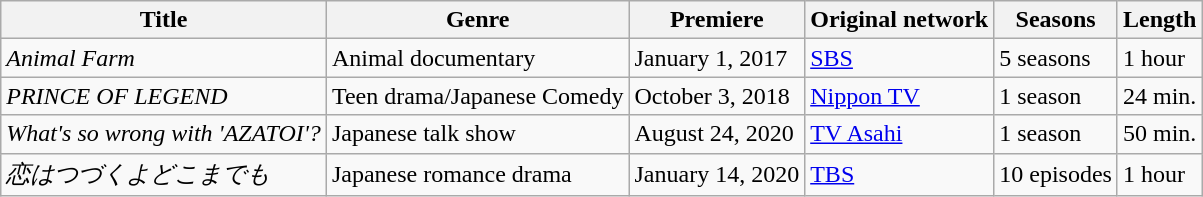<table class="wikitable sortable">
<tr>
<th>Title</th>
<th>Genre</th>
<th>Premiere</th>
<th>Original network</th>
<th>Seasons</th>
<th>Length</th>
</tr>
<tr>
<td><em>Animal Farm</em></td>
<td>Animal documentary</td>
<td>January 1, 2017</td>
<td><a href='#'>SBS</a></td>
<td>5 seasons</td>
<td>1 hour</td>
</tr>
<tr>
<td><em>PRINCE OF LEGEND</em></td>
<td>Teen drama/Japanese Comedy</td>
<td>October 3, 2018</td>
<td><a href='#'>Nippon TV</a></td>
<td>1 season</td>
<td>24 min.</td>
</tr>
<tr>
<td><em>What's so wrong with 'AZATOI'?</em></td>
<td>Japanese talk show</td>
<td>August 24, 2020</td>
<td><a href='#'>TV Asahi</a></td>
<td>1 season</td>
<td>50 min.</td>
</tr>
<tr>
<td><em>恋はつづくよどこまでも</em></td>
<td>Japanese romance drama</td>
<td>January 14, 2020</td>
<td><a href='#'>TBS</a></td>
<td>10 episodes</td>
<td>1 hour</td>
</tr>
</table>
